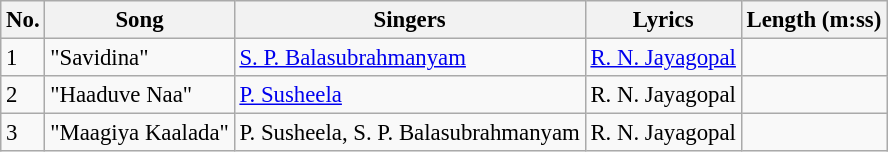<table class="wikitable" style="font-size:95%;">
<tr>
<th>No.</th>
<th>Song</th>
<th>Singers</th>
<th>Lyrics</th>
<th>Length (m:ss)</th>
</tr>
<tr>
<td>1</td>
<td>"Savidina"</td>
<td><a href='#'>S. P. Balasubrahmanyam</a></td>
<td><a href='#'>R. N. Jayagopal</a></td>
<td></td>
</tr>
<tr>
<td>2</td>
<td>"Haaduve Naa"</td>
<td><a href='#'>P. Susheela</a></td>
<td>R. N. Jayagopal</td>
<td></td>
</tr>
<tr>
<td>3</td>
<td>"Maagiya Kaalada"</td>
<td>P. Susheela, S. P. Balasubrahmanyam</td>
<td>R. N. Jayagopal</td>
<td></td>
</tr>
</table>
